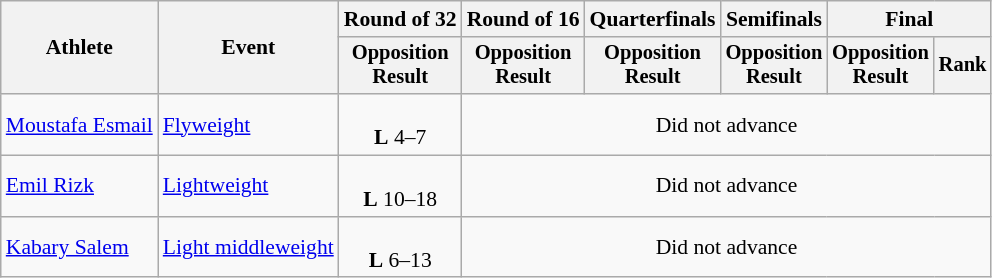<table class="wikitable" style="font-size:90%">
<tr>
<th rowspan="2">Athlete</th>
<th rowspan="2">Event</th>
<th>Round of 32</th>
<th>Round of 16</th>
<th>Quarterfinals</th>
<th>Semifinals</th>
<th colspan=2>Final</th>
</tr>
<tr style="font-size:95%">
<th>Opposition<br>Result</th>
<th>Opposition<br>Result</th>
<th>Opposition<br>Result</th>
<th>Opposition<br>Result</th>
<th>Opposition<br>Result</th>
<th>Rank</th>
</tr>
<tr align=center>
<td align=left><a href='#'>Moustafa Esmail</a></td>
<td align=left><a href='#'>Flyweight</a></td>
<td><br><strong>L</strong> 4–7</td>
<td colspan=5>Did not advance</td>
</tr>
<tr align=center>
<td align=left><a href='#'>Emil Rizk</a></td>
<td align=left><a href='#'>Lightweight</a></td>
<td><br><strong>L</strong> 10–18</td>
<td colspan=5>Did not advance</td>
</tr>
<tr align=center>
<td align=left><a href='#'>Kabary Salem</a></td>
<td align=left><a href='#'>Light middleweight</a></td>
<td><br><strong>L</strong> 6–13</td>
<td colspan=5>Did not advance</td>
</tr>
</table>
